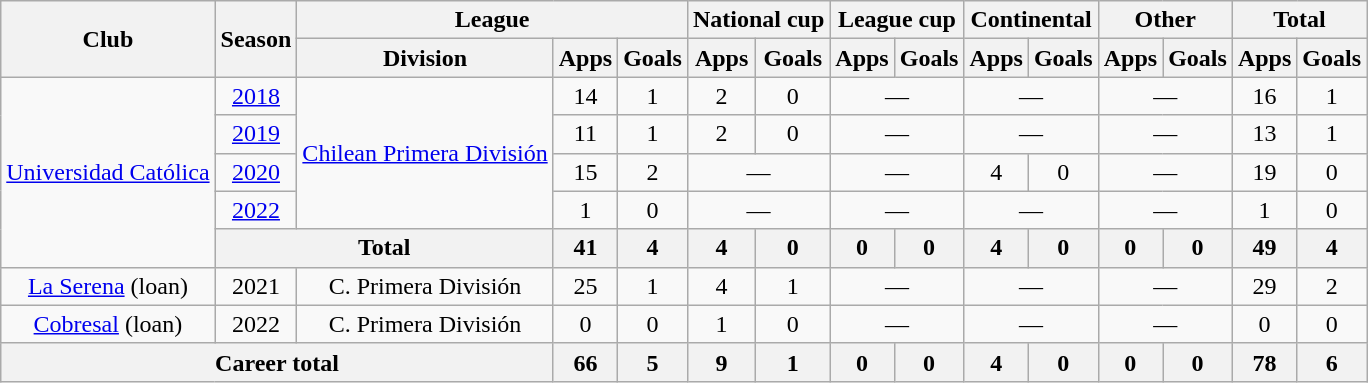<table class="wikitable" style="text-align: center;">
<tr>
<th rowspan="2">Club</th>
<th rowspan="2">Season</th>
<th colspan="3">League</th>
<th colspan="2">National cup</th>
<th colspan="2">League cup</th>
<th colspan="2">Continental</th>
<th colspan="2">Other</th>
<th colspan="2">Total</th>
</tr>
<tr>
<th>Division</th>
<th>Apps</th>
<th>Goals</th>
<th>Apps</th>
<th>Goals</th>
<th>Apps</th>
<th>Goals</th>
<th>Apps</th>
<th>Goals</th>
<th>Apps</th>
<th>Goals</th>
<th>Apps</th>
<th>Goals</th>
</tr>
<tr>
<td valign="center" rowspan="5"><a href='#'>Universidad Católica</a></td>
<td><a href='#'>2018</a></td>
<td rowspan="4"><a href='#'>Chilean Primera División</a></td>
<td>14</td>
<td>1</td>
<td>2</td>
<td>0</td>
<td colspan=2>—</td>
<td colspan=2>—</td>
<td colspan=2>—</td>
<td>16</td>
<td>1</td>
</tr>
<tr>
<td><a href='#'>2019</a></td>
<td>11</td>
<td>1</td>
<td>2</td>
<td>0</td>
<td colspan=2>—</td>
<td colspan=2>—</td>
<td colspan=2>—</td>
<td>13</td>
<td>1</td>
</tr>
<tr>
<td><a href='#'>2020</a></td>
<td>15</td>
<td>2</td>
<td colspan=2>—</td>
<td colspan=2>—</td>
<td>4</td>
<td>0</td>
<td colspan=2>—</td>
<td>19</td>
<td>0</td>
</tr>
<tr>
<td><a href='#'>2022</a></td>
<td>1</td>
<td>0</td>
<td colspan=2>—</td>
<td colspan=2>—</td>
<td colspan=2>—</td>
<td colspan=2>—</td>
<td>1</td>
<td>0</td>
</tr>
<tr>
<th colspan="2">Total</th>
<th>41</th>
<th>4</th>
<th>4</th>
<th>0</th>
<th>0</th>
<th>0</th>
<th>4</th>
<th>0</th>
<th>0</th>
<th>0</th>
<th>49</th>
<th>4</th>
</tr>
<tr>
<td><a href='#'>La Serena</a> (loan)</td>
<td>2021</td>
<td>C. Primera División</td>
<td>25</td>
<td>1</td>
<td>4</td>
<td>1</td>
<td colspan=2>—</td>
<td colspan=2>—</td>
<td colspan=2>—</td>
<td>29</td>
<td>2</td>
</tr>
<tr>
<td><a href='#'>Cobresal</a> (loan)</td>
<td>2022</td>
<td>C. Primera División</td>
<td>0</td>
<td>0</td>
<td>1</td>
<td>0</td>
<td colspan=2>—</td>
<td colspan=2>—</td>
<td colspan=2>—</td>
<td>0</td>
<td>0</td>
</tr>
<tr>
<th colspan="3">Career total</th>
<th>66</th>
<th>5</th>
<th>9</th>
<th>1</th>
<th>0</th>
<th>0</th>
<th>4</th>
<th>0</th>
<th>0</th>
<th>0</th>
<th>78</th>
<th>6</th>
</tr>
</table>
